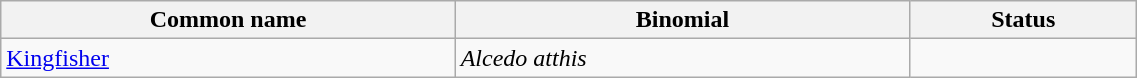<table style="width:60%;" class="wikitable">
<tr>
<th width=40%>Common name</th>
<th width=40%>Binomial</th>
<th width=20%>Status</th>
</tr>
<tr>
<td><a href='#'>Kingfisher</a></td>
<td><em>Alcedo atthis</em></td>
<td></td>
</tr>
</table>
